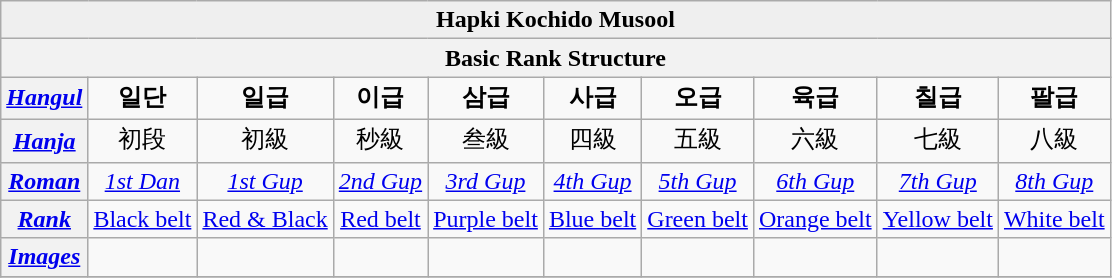<table align=center class="wikitable">
<tr>
<th style="background:#efefef" colspan="12" align="center">Hapki Kochido Musool</th>
</tr>
<tr>
<th colspan=12 align="center">Basic Rank Structure</th>
</tr>
<tr>
<th align="center"><strong><em><a href='#'>Hangul</a></em></strong></th>
<td align="center"><strong>일단</strong></td>
<td align="center"><strong>일급</strong></td>
<td align="center"><strong>이급</strong></td>
<td align="center"><strong>삼급</strong></td>
<td align="center"><strong>사급</strong></td>
<td align="center"><strong>오급</strong></td>
<td align="center"><strong>육급</strong></td>
<td align="center"><strong>칠급</strong></td>
<td align="center"><strong>팔급</strong></td>
</tr>
<tr>
<th align="center"><strong><em><a href='#'>Hanja</a></em></strong></th>
<td align="center">初段</td>
<td align="center">初級</td>
<td align="center">秒級</td>
<td align="center">叁級</td>
<td align="center">四級</td>
<td align="center">五級</td>
<td align="center">六級</td>
<td align="center">七級</td>
<td align="center">八級</td>
</tr>
<tr>
<th align="center"><strong><em><a href='#'>Roman</a></em></strong></th>
<td align="center"><em><a href='#'>1st Dan</a></em></td>
<td align="center"><em><a href='#'>1st Gup</a></em></td>
<td align="center"><em><a href='#'>2nd Gup</a></em></td>
<td align="center"><em><a href='#'>3rd Gup</a></em></td>
<td align="center"><em><a href='#'>4th Gup</a></em></td>
<td align="center"><em><a href='#'>5th Gup</a></em></td>
<td align="center"><em><a href='#'>6th Gup</a></em></td>
<td align="center"><em><a href='#'>7th Gup</a></em></td>
<td align="center"><em><a href='#'>8th Gup</a></em></td>
</tr>
<tr>
<th align="center"><strong><em><a href='#'>Rank</a></em></strong></th>
<td align="center"><a href='#'>Black belt</a></td>
<td align="center"><a href='#'>Red & Black</a></td>
<td align="center"><a href='#'>Red belt</a></td>
<td align="center"><a href='#'>Purple belt</a></td>
<td align="center"><a href='#'>Blue belt</a></td>
<td align="center"><a href='#'>Green belt</a></td>
<td align="center"><a href='#'>Orange belt</a></td>
<td align="center"><a href='#'>Yellow belt</a></td>
<td align="center"><a href='#'>White belt</a></td>
</tr>
<tr>
<th align="center"><strong><em><a href='#'>Images</a></em></strong></th>
<td align="center"></td>
<td align="center"></td>
<td align="center"></td>
<td align="center"></td>
<td align="center"></td>
<td align="center"></td>
<td align="center"></td>
<td align="center"></td>
<td align="center"></td>
</tr>
<tr>
</tr>
</table>
